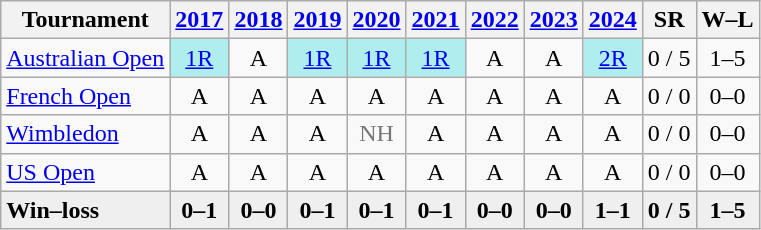<table class="wikitable" style="text-align:center;">
<tr>
<th>Tournament</th>
<th><a href='#'>2017</a></th>
<th><a href='#'>2018</a></th>
<th><a href='#'>2019</a></th>
<th><a href='#'>2020</a></th>
<th><a href='#'>2021</a></th>
<th><a href='#'>2022</a></th>
<th><a href='#'>2023</a></th>
<th><a href='#'>2024</a></th>
<th>SR</th>
<th>W–L</th>
</tr>
<tr>
<td align=left><a href='#'>Australian Open</a></td>
<td style="background:#afeeee;"><a href='#'>1R</a></td>
<td>A</td>
<td style="background:#afeeee;"><a href='#'>1R</a></td>
<td style="background:#afeeee;"><a href='#'>1R</a></td>
<td style="background:#afeeee;"><a href='#'>1R</a></td>
<td>A</td>
<td>A</td>
<td style="background:#afeeee;"><a href='#'>2R</a></td>
<td>0 / 5</td>
<td>1–5</td>
</tr>
<tr>
<td align=left><a href='#'>French Open</a></td>
<td>A</td>
<td>A</td>
<td>A</td>
<td>A</td>
<td>A</td>
<td>A</td>
<td>A</td>
<td>A</td>
<td>0 / 0</td>
<td>0–0</td>
</tr>
<tr>
<td align=left><a href='#'>Wimbledon</a></td>
<td>A</td>
<td>A</td>
<td>A</td>
<td style="color:#767676;">NH</td>
<td>A</td>
<td>A</td>
<td>A</td>
<td>A</td>
<td>0 / 0</td>
<td>0–0</td>
</tr>
<tr>
<td align=left><a href='#'>US Open</a></td>
<td>A</td>
<td>A</td>
<td>A</td>
<td>A</td>
<td>A</td>
<td>A</td>
<td>A</td>
<td>A</td>
<td>0 / 0</td>
<td>0–0</td>
</tr>
<tr style="background:#efefef; font-weight:bold;">
<td style="text-align:left">Win–loss</td>
<td>0–1</td>
<td>0–0</td>
<td>0–1</td>
<td>0–1</td>
<td>0–1</td>
<td>0–0</td>
<td>0–0</td>
<td>1–1</td>
<td>0 / 5</td>
<td>1–5</td>
</tr>
</table>
